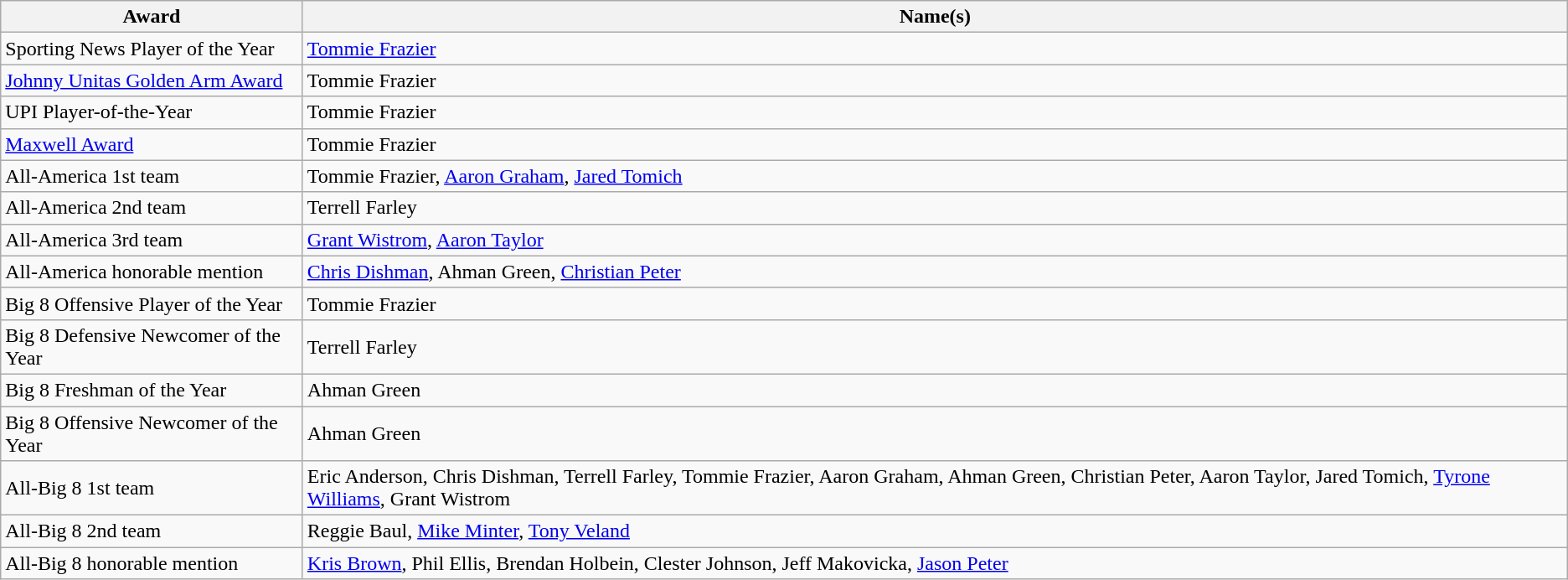<table class="wikitable">
<tr>
<th>Award</th>
<th>Name(s)</th>
</tr>
<tr>
<td>Sporting News Player of the Year</td>
<td><a href='#'>Tommie Frazier</a></td>
</tr>
<tr>
<td><a href='#'>Johnny Unitas Golden Arm Award</a></td>
<td>Tommie Frazier</td>
</tr>
<tr>
<td>UPI Player-of-the-Year</td>
<td>Tommie Frazier</td>
</tr>
<tr>
<td><a href='#'>Maxwell Award</a></td>
<td>Tommie Frazier</td>
</tr>
<tr>
<td>All-America 1st team</td>
<td>Tommie Frazier, <a href='#'>Aaron Graham</a>, <a href='#'>Jared Tomich</a></td>
</tr>
<tr>
<td>All-America 2nd team</td>
<td>Terrell Farley</td>
</tr>
<tr>
<td>All-America 3rd team</td>
<td><a href='#'>Grant Wistrom</a>, <a href='#'>Aaron Taylor</a></td>
</tr>
<tr>
<td>All-America honorable mention</td>
<td><a href='#'>Chris Dishman</a>, Ahman Green, <a href='#'>Christian Peter</a></td>
</tr>
<tr>
<td>Big 8 Offensive Player of the Year</td>
<td>Tommie Frazier</td>
</tr>
<tr>
<td>Big 8 Defensive Newcomer of the Year</td>
<td>Terrell Farley</td>
</tr>
<tr>
<td>Big 8 Freshman of the Year</td>
<td>Ahman Green</td>
</tr>
<tr>
<td>Big 8 Offensive Newcomer of the Year</td>
<td>Ahman Green</td>
</tr>
<tr>
<td>All-Big 8 1st team</td>
<td>Eric Anderson, Chris Dishman, Terrell Farley, Tommie Frazier, Aaron Graham, Ahman Green, Christian Peter, Aaron Taylor, Jared Tomich, <a href='#'>Tyrone Williams</a>, Grant Wistrom</td>
</tr>
<tr>
<td>All-Big 8 2nd team</td>
<td>Reggie Baul, <a href='#'>Mike Minter</a>, <a href='#'>Tony Veland</a></td>
</tr>
<tr>
<td>All-Big 8 honorable mention</td>
<td><a href='#'>Kris Brown</a>, Phil Ellis, Brendan Holbein, Clester Johnson, Jeff Makovicka, <a href='#'>Jason Peter</a></td>
</tr>
</table>
